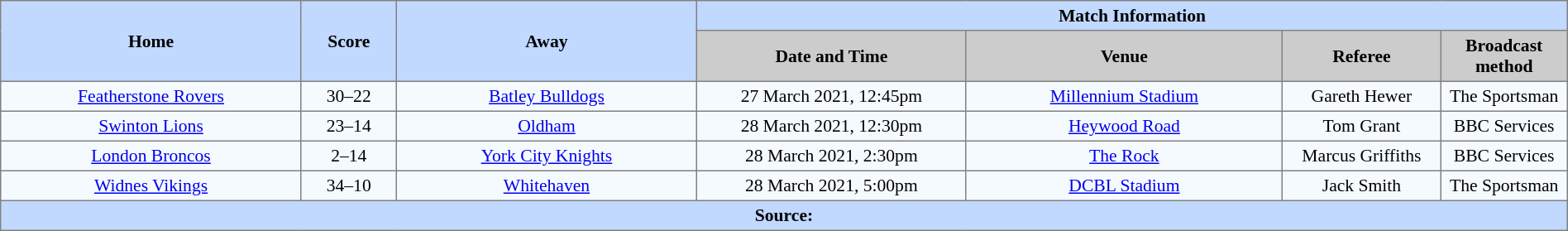<table border=1 style="border-collapse:collapse; font-size:90%; text-align:center"; cellpadding=3 cellspacing=0 width=100%>
<tr style="background:#C1D8ff;">
<th scope="col" rowspan=2 width=19%>Home</th>
<th scope="col" rowspan=2 width=6%>Score</th>
<th scope="col" rowspan=2 width=19%>Away</th>
<th colspan=4>Match Information</th>
</tr>
<tr style="background:#CCCCCC;">
<th scope="col" width=17%>Date and Time</th>
<th scope="col" width=20%>Venue</th>
<th scope="col" width=10%>Referee</th>
<th scope="col" width=8%>Broadcast method</th>
</tr>
<tr style="background:#F5FAFF;">
<td> <a href='#'>Featherstone Rovers</a></td>
<td>30–22</td>
<td> <a href='#'>Batley Bulldogs</a></td>
<td>27 March 2021, 12:45pm</td>
<td><a href='#'>Millennium Stadium</a></td>
<td>Gareth Hewer</td>
<td>The Sportsman</td>
</tr>
<tr style="background:#F5FAFF;">
<td> <a href='#'>Swinton Lions</a></td>
<td>23–14</td>
<td> <a href='#'>Oldham</a></td>
<td>28 March 2021, 12:30pm</td>
<td><a href='#'>Heywood Road</a></td>
<td>Tom Grant</td>
<td>BBC Services</td>
</tr>
<tr style="background:#F5FAFF;">
<td> <a href='#'>London Broncos</a></td>
<td>2–14</td>
<td> <a href='#'>York City Knights</a></td>
<td>28 March 2021, 2:30pm</td>
<td><a href='#'>The Rock</a></td>
<td>Marcus Griffiths</td>
<td>BBC Services</td>
</tr>
<tr style="background:#F5FAFF;">
<td> <a href='#'>Widnes Vikings</a></td>
<td>34–10</td>
<td> <a href='#'>Whitehaven</a></td>
<td>28 March 2021, 5:00pm</td>
<td><a href='#'>DCBL Stadium</a></td>
<td>Jack Smith</td>
<td>The Sportsman</td>
</tr>
<tr style="background:#C1D8ff;">
<th colspan=7>Source:</th>
</tr>
</table>
